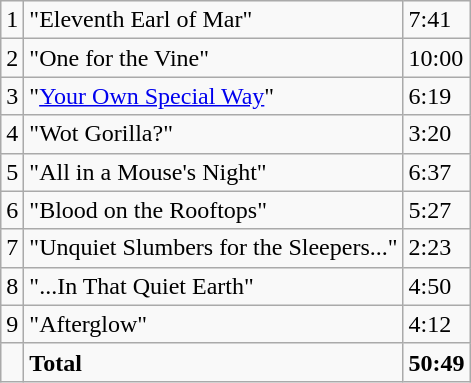<table class="wikitable">
<tr>
<td>1</td>
<td>"Eleventh Earl of Mar"</td>
<td>7:41</td>
</tr>
<tr>
<td>2</td>
<td>"One for the Vine"</td>
<td>10:00</td>
</tr>
<tr>
<td>3</td>
<td>"<a href='#'>Your Own Special Way</a>"</td>
<td>6:19</td>
</tr>
<tr>
<td>4</td>
<td>"Wot Gorilla?"</td>
<td>3:20</td>
</tr>
<tr>
<td>5</td>
<td>"All in a Mouse's Night"</td>
<td>6:37</td>
</tr>
<tr>
<td>6</td>
<td>"Blood on the Rooftops"</td>
<td>5:27</td>
</tr>
<tr>
<td>7</td>
<td>"Unquiet Slumbers for the Sleepers..."</td>
<td>2:23</td>
</tr>
<tr>
<td>8</td>
<td>"...In That Quiet Earth"</td>
<td>4:50</td>
</tr>
<tr>
<td>9</td>
<td>"Afterglow"</td>
<td>4:12</td>
</tr>
<tr>
<td></td>
<td><strong>Total</strong></td>
<td><strong>50:49</strong></td>
</tr>
</table>
